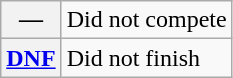<table class="wikitable">
<tr>
<th scope="row">—</th>
<td>Did not compete</td>
</tr>
<tr>
<th scope="row"><a href='#'>DNF</a></th>
<td>Did not finish</td>
</tr>
</table>
